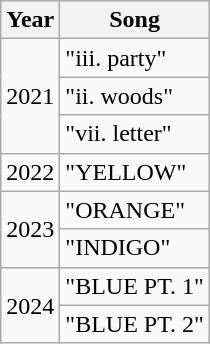<table class="wikitable">
<tr>
<th>Year</th>
<th>Song</th>
</tr>
<tr>
<td rowspan="3">2021</td>
<td>"iii. party"</td>
</tr>
<tr>
<td>"ii. woods"</td>
</tr>
<tr>
<td>"vii. letter"</td>
</tr>
<tr>
<td rowspan="1">2022</td>
<td>"YELLOW"</td>
</tr>
<tr>
<td rowspan="2">2023</td>
<td>"ORANGE"</td>
</tr>
<tr>
<td>"INDIGO"</td>
</tr>
<tr>
<td rowspan="2">2024</td>
<td>"BLUE PT. 1"</td>
</tr>
<tr>
<td>"BLUE PT. 2"</td>
</tr>
</table>
